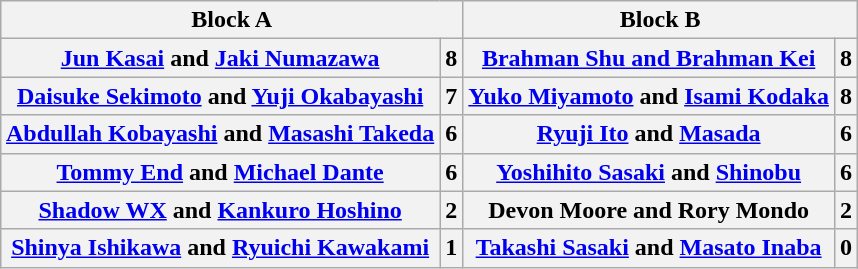<table class="wikitable" style="margin: 1em auto 1em auto">
<tr>
<th colspan="2">Block A</th>
<th colspan="2">Block B</th>
</tr>
<tr>
<th><a href='#'>Jun Kasai</a> and <a href='#'>Jaki Numazawa</a></th>
<th>8</th>
<th><a href='#'>Brahman Shu and Brahman Kei<br></a></th>
<th>8</th>
</tr>
<tr>
<th><a href='#'>Daisuke Sekimoto</a> and <a href='#'>Yuji Okabayashi</a><br></th>
<th>7</th>
<th><a href='#'>Yuko Miyamoto</a> and <a href='#'>Isami Kodaka</a></th>
<th>8</th>
</tr>
<tr>
<th><a href='#'>Abdullah Kobayashi</a> and <a href='#'>Masashi Takeda</a></th>
<th>6</th>
<th><a href='#'>Ryuji Ito</a> and <a href='#'>Masada</a></th>
<th>6</th>
</tr>
<tr>
<th><a href='#'>Tommy End</a> and <a href='#'>Michael Dante</a><br></th>
<th>6</th>
<th><a href='#'>Yoshihito Sasaki</a> and <a href='#'>Shinobu</a></th>
<th>6</th>
</tr>
<tr>
<th><a href='#'>Shadow WX</a> and <a href='#'>Kankuro Hoshino</a></th>
<th>2</th>
<th>Devon Moore and Rory Mondo</th>
<th>2</th>
</tr>
<tr>
<th><a href='#'>Shinya Ishikawa</a> and <a href='#'>Ryuichi Kawakami</a></th>
<th>1</th>
<th><a href='#'>Takashi Sasaki</a> and <a href='#'>Masato Inaba</a></th>
<th>0</th>
</tr>
</table>
